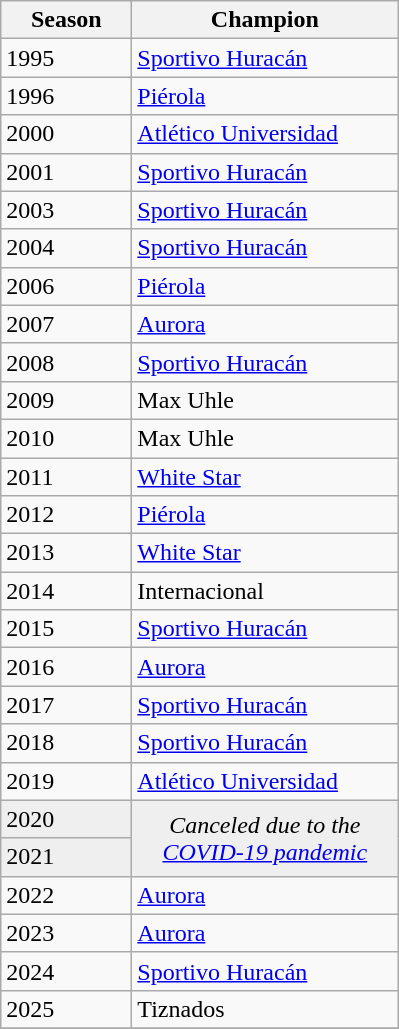<table class="wikitable sortable">
<tr>
<th width=80px>Season</th>
<th width=170px>Champion</th>
</tr>
<tr>
<td>1995</td>
<td><a href='#'>Sportivo Huracán</a></td>
</tr>
<tr>
<td>1996</td>
<td><a href='#'>Piérola</a></td>
</tr>
<tr>
<td>2000</td>
<td><a href='#'>Atlético Universidad</a></td>
</tr>
<tr>
<td>2001</td>
<td><a href='#'>Sportivo Huracán</a></td>
</tr>
<tr>
<td>2003</td>
<td><a href='#'>Sportivo Huracán</a></td>
</tr>
<tr>
<td>2004</td>
<td><a href='#'>Sportivo Huracán</a></td>
</tr>
<tr>
<td>2006</td>
<td><a href='#'>Piérola</a></td>
</tr>
<tr>
<td>2007</td>
<td><a href='#'>Aurora</a></td>
</tr>
<tr>
<td>2008</td>
<td><a href='#'>Sportivo Huracán</a></td>
</tr>
<tr>
<td>2009</td>
<td>Max Uhle</td>
</tr>
<tr>
<td>2010</td>
<td>Max Uhle</td>
</tr>
<tr>
<td>2011</td>
<td><a href='#'>White Star</a></td>
</tr>
<tr>
<td>2012</td>
<td><a href='#'>Piérola</a></td>
</tr>
<tr>
<td>2013</td>
<td><a href='#'>White Star</a></td>
</tr>
<tr>
<td>2014</td>
<td>Internacional</td>
</tr>
<tr>
<td>2015</td>
<td><a href='#'>Sportivo Huracán</a></td>
</tr>
<tr>
<td>2016</td>
<td><a href='#'>Aurora</a></td>
</tr>
<tr>
<td>2017</td>
<td><a href='#'>Sportivo Huracán</a></td>
</tr>
<tr>
<td>2018</td>
<td><a href='#'>Sportivo Huracán</a></td>
</tr>
<tr>
<td>2019</td>
<td><a href='#'>Atlético Universidad</a></td>
</tr>
<tr bgcolor=#efefef>
<td>2020</td>
<td rowspan=2 colspan="1" align=center><em>Canceled due to the <a href='#'>COVID-19 pandemic</a></em></td>
</tr>
<tr bgcolor=#efefef>
<td>2021</td>
</tr>
<tr>
<td>2022</td>
<td><a href='#'>Aurora</a></td>
</tr>
<tr>
<td>2023</td>
<td><a href='#'>Aurora</a></td>
</tr>
<tr>
<td>2024</td>
<td><a href='#'>Sportivo Huracán</a></td>
</tr>
<tr>
<td>2025</td>
<td>Tiznados</td>
</tr>
<tr>
</tr>
</table>
